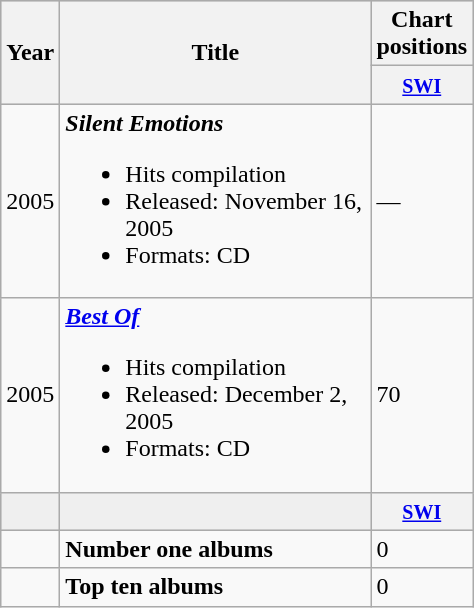<table class="wikitable"|width=100%>
<tr bgcolor="#CCCCCC">
<th width="20" rowspan="2">Year</th>
<th width="200" rowspan="2">Title</th>
<th colspan="1">Chart positions</th>
</tr>
<tr bgcolor="#DDDDDD">
<th width="30"><small><a href='#'>SWI</a></small></th>
</tr>
<tr>
<td>2005</td>
<td><strong><em>Silent Emotions</em></strong><br><ul><li>Hits compilation</li><li>Released: November 16, 2005</li><li>Formats: CD</li></ul></td>
<td>—</td>
</tr>
<tr>
<td>2005</td>
<td><strong><em><a href='#'>Best Of</a></em></strong><br><ul><li>Hits compilation</li><li>Released: December 2, 2005</li><li>Formats: CD</li></ul></td>
<td>70</td>
</tr>
<tr bgcolor="#CCCCCC">
<th style="background:#efefef;"></th>
<th style="background:#efefef;"></th>
<th width="30"><small><a href='#'>SWI</a></small></th>
</tr>
<tr>
<td style="background:#;"></td>
<td style="background:#;"><strong>Number one albums</strong></td>
<td style="background:#;">0</td>
</tr>
<tr>
<td style="background:#;"></td>
<td style="background:#;"><strong>Top ten albums</strong></td>
<td style="background:#;">0</td>
</tr>
</table>
